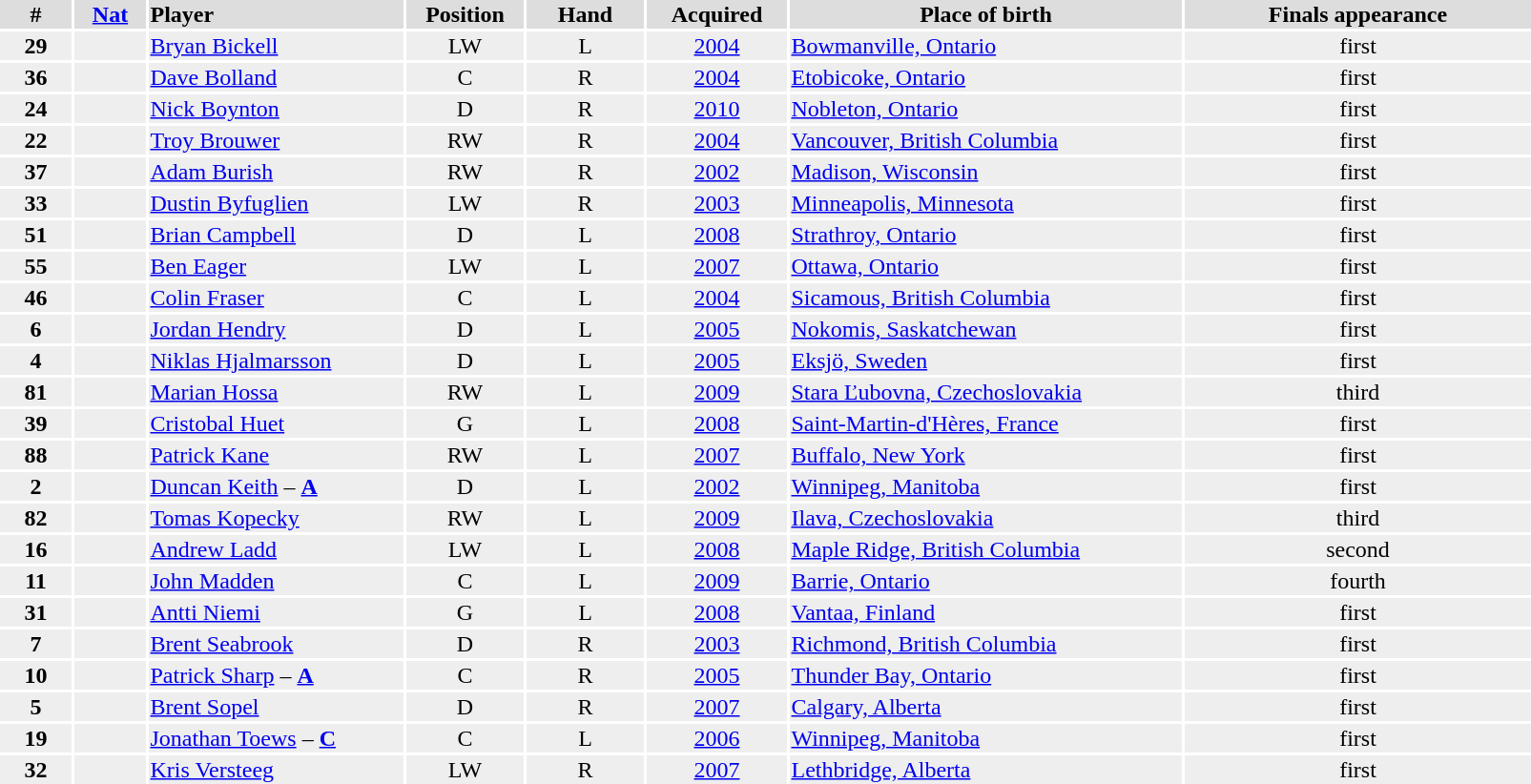<table style="text-align:center;">
<tr style="background:#ddd;">
<th style="width:3em">#</th>
<th style="width:3em"><a href='#'>Nat</a></th>
<th style="width:11em; text-align:left">Player</th>
<th style="width:5em">Position</th>
<th style="width:5em">Hand</th>
<th style="width:6em">Acquired</th>
<th style="width:17em">Place of birth</th>
<th style="width:15em">Finals appearance</th>
</tr>
<tr style="background:#eee;">
<td><strong>29</strong></td>
<td></td>
<td style="text-align:left;"><a href='#'>Bryan Bickell</a></td>
<td>LW</td>
<td>L</td>
<td><a href='#'>2004</a></td>
<td style="text-align:left;"><a href='#'>Bowmanville, Ontario</a></td>
<td>first</td>
</tr>
<tr style="background:#eee;">
<td><strong>36</strong></td>
<td></td>
<td style="text-align:left;"><a href='#'>Dave Bolland</a></td>
<td>C</td>
<td>R</td>
<td><a href='#'>2004</a></td>
<td style="text-align:left;"><a href='#'>Etobicoke, Ontario</a></td>
<td>first</td>
</tr>
<tr style="background:#eee;">
<td><strong>24</strong></td>
<td></td>
<td style="text-align:left;"><a href='#'>Nick Boynton</a></td>
<td>D</td>
<td>R</td>
<td><a href='#'>2010</a></td>
<td style="text-align:left;"><a href='#'>Nobleton, Ontario</a></td>
<td>first</td>
</tr>
<tr style="background:#eee;">
<td><strong>22</strong></td>
<td></td>
<td style="text-align:left;"><a href='#'>Troy Brouwer</a></td>
<td>RW</td>
<td>R</td>
<td><a href='#'>2004</a></td>
<td style="text-align:left;"><a href='#'>Vancouver, British Columbia</a></td>
<td>first</td>
</tr>
<tr style="background:#eee;">
<td><strong>37</strong></td>
<td></td>
<td style="text-align:left;"><a href='#'>Adam Burish</a></td>
<td>RW</td>
<td>R</td>
<td><a href='#'>2002</a></td>
<td style="text-align:left;"><a href='#'>Madison, Wisconsin</a></td>
<td>first</td>
</tr>
<tr style="background:#eee;">
<td><strong>33</strong></td>
<td></td>
<td style="text-align:left;"><a href='#'>Dustin Byfuglien</a></td>
<td>LW</td>
<td>R</td>
<td><a href='#'>2003</a></td>
<td style="text-align:left;"><a href='#'>Minneapolis, Minnesota</a></td>
<td>first</td>
</tr>
<tr style="background:#eee;">
<td><strong>51</strong></td>
<td></td>
<td style="text-align:left;"><a href='#'>Brian Campbell</a></td>
<td>D</td>
<td>L</td>
<td><a href='#'>2008</a></td>
<td style="text-align:left;"><a href='#'>Strathroy, Ontario</a></td>
<td>first</td>
</tr>
<tr style="background:#eee;">
<td><strong>55</strong></td>
<td></td>
<td style="text-align:left;"><a href='#'>Ben Eager</a></td>
<td>LW</td>
<td>L</td>
<td><a href='#'>2007</a></td>
<td style="text-align:left;"><a href='#'>Ottawa, Ontario</a></td>
<td>first</td>
</tr>
<tr style="background:#eee;">
<td><strong>46</strong></td>
<td></td>
<td style="text-align:left;"><a href='#'>Colin Fraser</a></td>
<td>C</td>
<td>L</td>
<td><a href='#'>2004</a></td>
<td style="text-align:left;"><a href='#'>Sicamous, British Columbia</a></td>
<td>first</td>
</tr>
<tr style="background:#eee;">
<td><strong>6</strong></td>
<td></td>
<td style="text-align:left;"><a href='#'>Jordan Hendry</a></td>
<td>D</td>
<td>L</td>
<td><a href='#'>2005</a></td>
<td style="text-align:left;"><a href='#'>Nokomis, Saskatchewan</a></td>
<td>first</td>
</tr>
<tr style="background:#eee;">
<td><strong>4</strong></td>
<td></td>
<td style="text-align:left;"><a href='#'>Niklas Hjalmarsson</a></td>
<td>D</td>
<td>L</td>
<td><a href='#'>2005</a></td>
<td style="text-align:left;"><a href='#'>Eksjö, Sweden</a></td>
<td>first</td>
</tr>
<tr style="background:#eee;">
<td><strong>81</strong></td>
<td></td>
<td style="text-align:left;"><a href='#'>Marian Hossa</a></td>
<td>RW</td>
<td>L</td>
<td><a href='#'>2009</a></td>
<td style="text-align:left;"><a href='#'>Stara Ľubovna, Czechoslovakia</a></td>
<td>third </td>
</tr>
<tr style="background:#eee;">
<td><strong>39</strong></td>
<td></td>
<td style="text-align:left;"><a href='#'>Cristobal Huet</a></td>
<td>G</td>
<td>L</td>
<td><a href='#'>2008</a></td>
<td style="text-align:left;"><a href='#'>Saint-Martin-d'Hères, France</a></td>
<td>first</td>
</tr>
<tr style="background:#eee;">
<td><strong>88</strong></td>
<td></td>
<td style="text-align:left;"><a href='#'>Patrick Kane</a></td>
<td>RW</td>
<td>L</td>
<td><a href='#'>2007</a></td>
<td style="text-align:left;"><a href='#'>Buffalo, New York</a></td>
<td>first</td>
</tr>
<tr style="background:#eee;">
<td><strong>2</strong></td>
<td></td>
<td style="text-align:left;"><a href='#'>Duncan Keith</a> – <strong><a href='#'>A</a></strong></td>
<td>D</td>
<td>L</td>
<td><a href='#'>2002</a></td>
<td style="text-align:left;"><a href='#'>Winnipeg, Manitoba</a></td>
<td>first</td>
</tr>
<tr style="background:#eee;">
<td><strong>82</strong></td>
<td></td>
<td style="text-align:left;"><a href='#'>Tomas Kopecky</a></td>
<td>RW</td>
<td>L</td>
<td><a href='#'>2009</a></td>
<td style="text-align:left;"><a href='#'>Ilava, Czechoslovakia</a></td>
<td>third </td>
</tr>
<tr style="background:#eee;">
<td><strong>16</strong></td>
<td></td>
<td style="text-align:left;"><a href='#'>Andrew Ladd</a></td>
<td>LW</td>
<td>L</td>
<td><a href='#'>2008</a></td>
<td style="text-align:left;"><a href='#'>Maple Ridge, British Columbia</a></td>
<td>second </td>
</tr>
<tr style="background:#eee;">
<td><strong>11</strong></td>
<td></td>
<td style="text-align:left;"><a href='#'>John Madden</a></td>
<td>C</td>
<td>L</td>
<td><a href='#'>2009</a></td>
<td style="text-align:left;"><a href='#'>Barrie, Ontario</a></td>
<td>fourth </td>
</tr>
<tr style="background:#eee;">
<td><strong>31</strong></td>
<td></td>
<td style="text-align:left;"><a href='#'>Antti Niemi</a></td>
<td>G</td>
<td>L</td>
<td><a href='#'>2008</a></td>
<td style="text-align:left;"><a href='#'>Vantaa, Finland</a></td>
<td>first</td>
</tr>
<tr style="background:#eee;">
<td><strong>7</strong></td>
<td></td>
<td style="text-align:left;"><a href='#'>Brent Seabrook</a></td>
<td>D</td>
<td>R</td>
<td><a href='#'>2003</a></td>
<td style="text-align:left;"><a href='#'>Richmond, British Columbia</a></td>
<td>first</td>
</tr>
<tr style="background:#eee;">
<td><strong>10</strong></td>
<td></td>
<td style="text-align:left;"><a href='#'>Patrick Sharp</a> – <strong><a href='#'>A</a></strong></td>
<td>C</td>
<td>R</td>
<td><a href='#'>2005</a></td>
<td style="text-align:left;"><a href='#'>Thunder Bay, Ontario</a></td>
<td>first</td>
</tr>
<tr style="background:#eee;">
<td><strong>5</strong></td>
<td></td>
<td style="text-align:left;"><a href='#'>Brent Sopel</a></td>
<td>D</td>
<td>R</td>
<td><a href='#'>2007</a></td>
<td style="text-align:left;"><a href='#'>Calgary, Alberta</a></td>
<td>first</td>
</tr>
<tr style="background:#eee;">
<td><strong>19</strong></td>
<td></td>
<td style="text-align:left;"><a href='#'>Jonathan Toews</a> – <strong><a href='#'>C</a></strong></td>
<td>C</td>
<td>L</td>
<td><a href='#'>2006</a></td>
<td style="text-align:left;"><a href='#'>Winnipeg, Manitoba</a></td>
<td>first</td>
</tr>
<tr style="background:#eee;">
<td><strong>32</strong></td>
<td></td>
<td style="text-align:left;"><a href='#'>Kris Versteeg</a></td>
<td>LW</td>
<td>R</td>
<td><a href='#'>2007</a></td>
<td style="text-align:left;"><a href='#'>Lethbridge, Alberta</a></td>
<td>first</td>
</tr>
</table>
